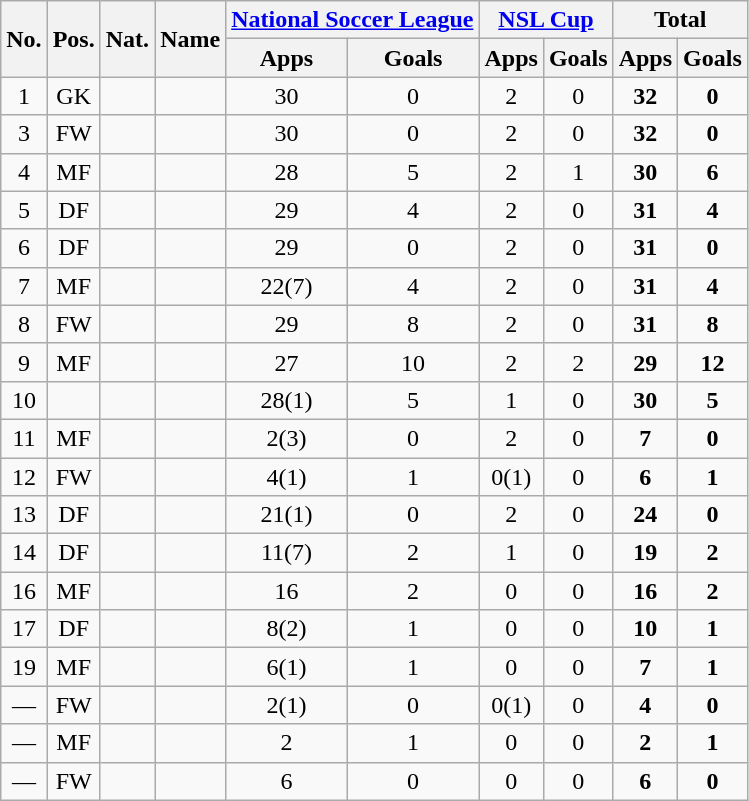<table class="wikitable sortable" style="text-align:center">
<tr>
<th rowspan="2">No.</th>
<th rowspan="2">Pos.</th>
<th rowspan="2">Nat.</th>
<th rowspan="2">Name</th>
<th colspan="2"><a href='#'>National Soccer League</a></th>
<th colspan="2"><a href='#'>NSL Cup</a></th>
<th colspan="2">Total</th>
</tr>
<tr>
<th>Apps</th>
<th>Goals</th>
<th>Apps</th>
<th>Goals</th>
<th>Apps</th>
<th>Goals</th>
</tr>
<tr>
<td>1</td>
<td>GK</td>
<td></td>
<td align=left></td>
<td>30</td>
<td>0</td>
<td>2</td>
<td>0</td>
<td><strong>32</strong></td>
<td><strong>0</strong></td>
</tr>
<tr>
<td>3</td>
<td>FW</td>
<td></td>
<td align=left></td>
<td>30</td>
<td>0</td>
<td>2</td>
<td>0</td>
<td><strong>32</strong></td>
<td><strong>0</strong></td>
</tr>
<tr>
<td>4</td>
<td>MF</td>
<td></td>
<td align=left></td>
<td>28</td>
<td>5</td>
<td>2</td>
<td>1</td>
<td><strong>30</strong></td>
<td><strong>6</strong></td>
</tr>
<tr>
<td>5</td>
<td>DF</td>
<td></td>
<td align=left></td>
<td>29</td>
<td>4</td>
<td>2</td>
<td>0</td>
<td><strong>31</strong></td>
<td><strong>4</strong></td>
</tr>
<tr>
<td>6</td>
<td>DF</td>
<td></td>
<td align=left></td>
<td>29</td>
<td>0</td>
<td>2</td>
<td>0</td>
<td><strong>31</strong></td>
<td><strong>0</strong></td>
</tr>
<tr>
<td>7</td>
<td>MF</td>
<td></td>
<td align=left></td>
<td>22(7)</td>
<td>4</td>
<td>2</td>
<td>0</td>
<td><strong>31</strong></td>
<td><strong>4</strong></td>
</tr>
<tr>
<td>8</td>
<td>FW</td>
<td></td>
<td align=left></td>
<td>29</td>
<td>8</td>
<td>2</td>
<td>0</td>
<td><strong>31</strong></td>
<td><strong>8</strong></td>
</tr>
<tr>
<td>9</td>
<td>MF</td>
<td></td>
<td align=left></td>
<td>27</td>
<td>10</td>
<td>2</td>
<td>2</td>
<td><strong>29</strong></td>
<td><strong>12</strong></td>
</tr>
<tr>
<td>10</td>
<td></td>
<td></td>
<td align=left></td>
<td>28(1)</td>
<td>5</td>
<td>1</td>
<td>0</td>
<td><strong>30</strong></td>
<td><strong>5</strong></td>
</tr>
<tr>
<td>11</td>
<td>MF</td>
<td></td>
<td align=left></td>
<td>2(3)</td>
<td>0</td>
<td>2</td>
<td>0</td>
<td><strong>7</strong></td>
<td><strong>0</strong></td>
</tr>
<tr>
<td>12</td>
<td>FW</td>
<td></td>
<td align=left></td>
<td>4(1)</td>
<td>1</td>
<td>0(1)</td>
<td>0</td>
<td><strong>6</strong></td>
<td><strong>1</strong></td>
</tr>
<tr>
<td>13</td>
<td>DF</td>
<td></td>
<td align=left></td>
<td>21(1)</td>
<td>0</td>
<td>2</td>
<td>0</td>
<td><strong>24</strong></td>
<td><strong>0</strong></td>
</tr>
<tr>
<td>14</td>
<td>DF</td>
<td></td>
<td align=left></td>
<td>11(7)</td>
<td>2</td>
<td>1</td>
<td>0</td>
<td><strong>19</strong></td>
<td><strong>2</strong></td>
</tr>
<tr>
<td>16</td>
<td>MF</td>
<td></td>
<td align=left></td>
<td>16</td>
<td>2</td>
<td>0</td>
<td>0</td>
<td><strong>16</strong></td>
<td><strong>2</strong></td>
</tr>
<tr>
<td>17</td>
<td>DF</td>
<td></td>
<td align=left></td>
<td>8(2)</td>
<td>1</td>
<td>0</td>
<td>0</td>
<td><strong>10</strong></td>
<td><strong>1</strong></td>
</tr>
<tr>
<td>19</td>
<td>MF</td>
<td></td>
<td align=left></td>
<td>6(1)</td>
<td>1</td>
<td>0</td>
<td>0</td>
<td><strong>7</strong></td>
<td><strong>1</strong></td>
</tr>
<tr>
<td>—</td>
<td>FW</td>
<td></td>
<td align=left></td>
<td>2(1)</td>
<td>0</td>
<td>0(1)</td>
<td>0</td>
<td><strong>4</strong></td>
<td><strong>0</strong></td>
</tr>
<tr>
<td>—</td>
<td>MF</td>
<td></td>
<td align=left></td>
<td>2</td>
<td>1</td>
<td>0</td>
<td>0</td>
<td><strong>2</strong></td>
<td><strong>1</strong></td>
</tr>
<tr>
<td>—</td>
<td>FW</td>
<td></td>
<td align=left></td>
<td>6</td>
<td>0</td>
<td>0</td>
<td>0</td>
<td><strong>6</strong></td>
<td><strong>0</strong></td>
</tr>
</table>
